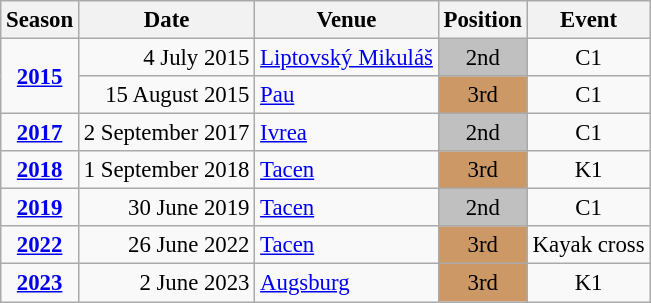<table class="wikitable" style="text-align:center; font-size:95%;">
<tr>
<th>Season</th>
<th>Date</th>
<th>Venue</th>
<th>Position</th>
<th>Event</th>
</tr>
<tr>
<td rowspan=2><strong><a href='#'>2015</a></strong></td>
<td align=right>4 July 2015</td>
<td align=left><a href='#'>Liptovský Mikuláš</a></td>
<td bgcolor=silver>2nd</td>
<td>C1</td>
</tr>
<tr>
<td align=right>15 August 2015</td>
<td align=left><a href='#'>Pau</a></td>
<td bgcolor=cc9966>3rd</td>
<td>C1</td>
</tr>
<tr>
<td><strong><a href='#'>2017</a></strong></td>
<td align=right>2 September 2017</td>
<td align=left><a href='#'>Ivrea</a></td>
<td bgcolor=silver>2nd</td>
<td>C1</td>
</tr>
<tr>
<td><strong><a href='#'>2018</a></strong></td>
<td align=right>1 September 2018</td>
<td align=left><a href='#'>Tacen</a></td>
<td bgcolor=cc9966>3rd</td>
<td>K1</td>
</tr>
<tr>
<td><strong><a href='#'>2019</a></strong></td>
<td align=right>30 June 2019</td>
<td align=left><a href='#'>Tacen</a></td>
<td bgcolor=silver>2nd</td>
<td>C1</td>
</tr>
<tr>
<td><strong><a href='#'>2022</a></strong></td>
<td align=right>26 June 2022</td>
<td align=left><a href='#'>Tacen</a></td>
<td bgcolor=cc9966>3rd</td>
<td>Kayak cross</td>
</tr>
<tr>
<td><strong><a href='#'>2023</a></strong></td>
<td align=right>2 June 2023</td>
<td align=left><a href='#'>Augsburg</a></td>
<td bgcolor=cc9966>3rd</td>
<td>K1</td>
</tr>
</table>
